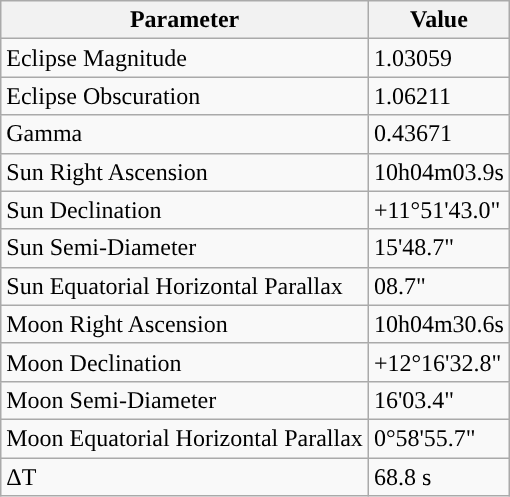<table class="wikitable">
<tr>
<th>Parameter</th>
<th>Value</th>
</tr>
<tr>
<td>Eclipse Magnitude</td>
<td>1.03059</td>
</tr>
<tr>
<td>Eclipse Obscuration</td>
<td>1.06211</td>
</tr>
<tr>
<td>Gamma</td>
<td>0.43671</td>
</tr>
<tr>
<td>Sun Right Ascension</td>
<td>10h04m03.9s</td>
</tr>
<tr>
<td>Sun Declination</td>
<td>+11°51'43.0"</td>
</tr>
<tr>
<td>Sun Semi-Diameter</td>
<td>15'48.7"</td>
</tr>
<tr>
<td>Sun Equatorial Horizontal Parallax</td>
<td>08.7"</td>
</tr>
<tr>
<td>Moon Right Ascension</td>
<td>10h04m30.6s</td>
</tr>
<tr>
<td>Moon Declination</td>
<td>+12°16'32.8"</td>
</tr>
<tr>
<td>Moon Semi-Diameter</td>
<td>16'03.4"</td>
</tr>
<tr>
<td>Moon Equatorial Horizontal Parallax</td>
<td>0°58'55.7"</td>
</tr>
<tr>
<td>ΔT</td>
<td>68.8 s</td>
</tr>
</table>
